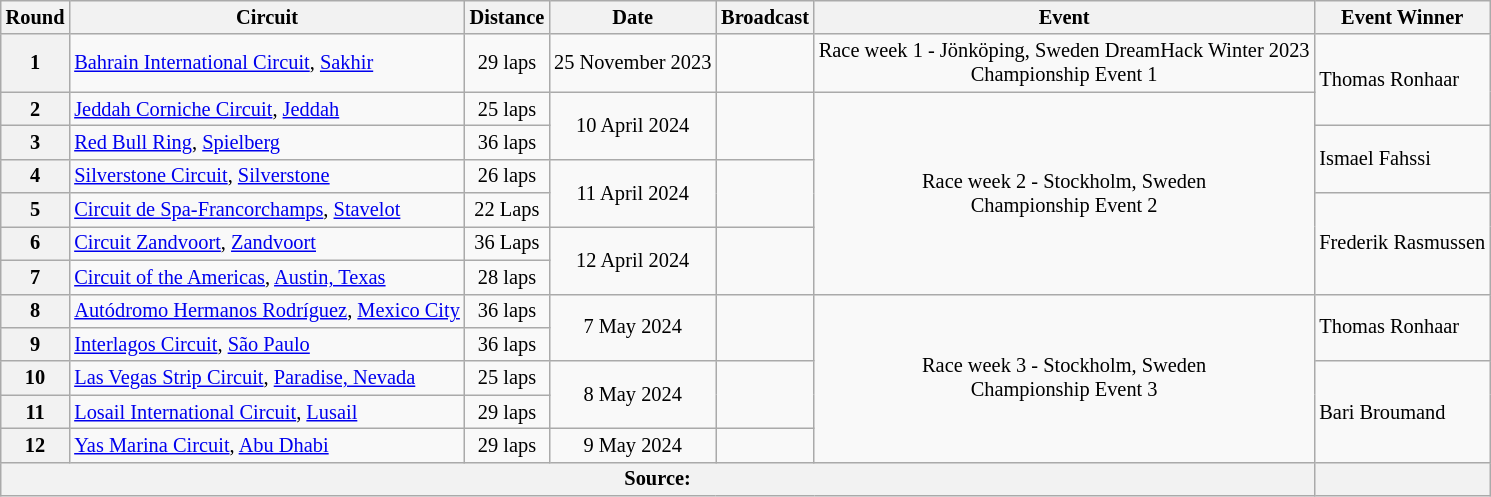<table class="wikitable" style="font-size: 85%;">
<tr>
<th data-sort-type="number">Round</th>
<th>Circuit</th>
<th>Distance</th>
<th>Date</th>
<th>Broadcast</th>
<th>Event</th>
<th>Event Winner</th>
</tr>
<tr>
<th>1</th>
<td> <a href='#'>Bahrain International Circuit</a>, <a href='#'>Sakhir</a></td>
<td style="text-align:center">29 laps</td>
<td style="text-align:center">25 November 2023</td>
<td></td>
<td style="text-align:center">Race week 1 - Jönköping, Sweden DreamHack Winter 2023<br>Championship Event 1</td>
<td rowspan="2"> Thomas Ronhaar</td>
</tr>
<tr>
<th>2</th>
<td> <a href='#'>Jeddah Corniche Circuit</a>, <a href='#'>Jeddah</a></td>
<td style="text-align:center">25 laps</td>
<td rowspan="2" style="text-align:center">10 April 2024</td>
<td rowspan="2"></td>
<td rowspan="6" style="text-align:center">Race week 2 - Stockholm, Sweden<br>Championship Event 2</td>
</tr>
<tr>
<th>3</th>
<td> <a href='#'>Red Bull Ring</a>, <a href='#'>Spielberg</a></td>
<td style="text-align:center">36 laps</td>
<td rowspan="2"> Ismael Fahssi</td>
</tr>
<tr>
<th>4</th>
<td> <a href='#'>Silverstone Circuit</a>, <a href='#'>Silverstone</a></td>
<td style="text-align:center">26 laps</td>
<td rowspan="2" style="text-align:center">11 April 2024</td>
<td rowspan="2"></td>
</tr>
<tr>
<th>5</th>
<td> <a href='#'>Circuit de Spa-Francorchamps</a>, <a href='#'>Stavelot</a></td>
<td style="text-align:center">22 Laps</td>
<td rowspan="3"> Frederik Rasmussen</td>
</tr>
<tr>
<th>6</th>
<td> <a href='#'>Circuit Zandvoort</a>, <a href='#'>Zandvoort</a></td>
<td style="text-align:center">36 Laps</td>
<td rowspan="2" style="text-align:center">12 April 2024</td>
<td rowspan="2"></td>
</tr>
<tr>
<th>7</th>
<td> <a href='#'>Circuit of the Americas</a>, <a href='#'>Austin, Texas</a></td>
<td style="text-align:center">28 laps</td>
</tr>
<tr>
<th>8</th>
<td> <a href='#'>Autódromo Hermanos Rodríguez</a>, <a href='#'>Mexico City</a></td>
<td style="text-align:center">36 laps</td>
<td rowspan="2" style="text-align:center">7 May 2024</td>
<td rowspan="2"></td>
<td rowspan="5" style="text-align:center">Race week 3 - Stockholm, Sweden<br>Championship Event 3</td>
<td rowspan="2"> Thomas Ronhaar</td>
</tr>
<tr>
<th>9</th>
<td> <a href='#'>Interlagos Circuit</a>, <a href='#'>São Paulo</a></td>
<td style="text-align:center">36 laps</td>
</tr>
<tr>
<th>10</th>
<td> <a href='#'>Las Vegas Strip Circuit</a>, <a href='#'>Paradise, Nevada</a></td>
<td style="text-align:center">25 laps</td>
<td rowspan="2" style="text-align:center">8 May 2024</td>
<td rowspan="2"></td>
<td rowspan="3"> Bari Broumand</td>
</tr>
<tr>
<th>11</th>
<td> <a href='#'>Losail International Circuit</a>, <a href='#'>Lusail</a></td>
<td style="text-align:center">29 laps</td>
</tr>
<tr>
<th>12</th>
<td> <a href='#'>Yas Marina Circuit</a>, <a href='#'>Abu Dhabi</a></td>
<td style="text-align:center">29 laps</td>
<td style="text-align:center">9 May 2024</td>
<td></td>
</tr>
<tr>
<th colspan="6" style="text-align:center"><strong>Source</strong>:</th>
<th></th>
</tr>
</table>
